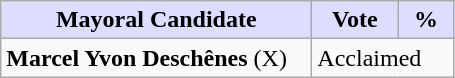<table class="wikitable">
<tr>
<th style="background:#ddf; width:200px;">Mayoral Candidate</th>
<th style="background:#ddf; width:50px;">Vote</th>
<th style="background:#ddf; width:30px;">%</th>
</tr>
<tr>
<td><strong>Marcel Yvon Deschênes</strong> (X)</td>
<td colspan="2">Acclaimed</td>
</tr>
</table>
